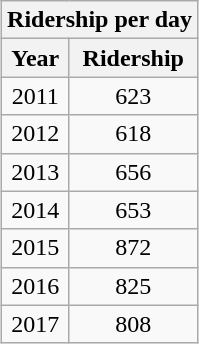<table class="wikitable" style="margin: 1em 0.2em; text-align: center;">
<tr>
<th colspan="2">Ridership per day </th>
</tr>
<tr>
<th>Year</th>
<th>Ridership</th>
</tr>
<tr>
<td>2011</td>
<td>623</td>
</tr>
<tr>
<td>2012</td>
<td>618</td>
</tr>
<tr>
<td>2013</td>
<td>656</td>
</tr>
<tr>
<td>2014</td>
<td>653</td>
</tr>
<tr>
<td>2015</td>
<td>872</td>
</tr>
<tr>
<td>2016</td>
<td>825</td>
</tr>
<tr>
<td>2017</td>
<td>808</td>
</tr>
</table>
